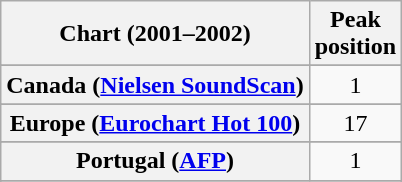<table class="wikitable sortable plainrowheaders" style="text-align:center">
<tr>
<th scope="col">Chart (2001–2002)</th>
<th scope="col">Peak<br>position</th>
</tr>
<tr>
</tr>
<tr>
</tr>
<tr>
</tr>
<tr>
</tr>
<tr>
<th scope="row">Canada (<a href='#'>Nielsen SoundScan</a>)</th>
<td>1</td>
</tr>
<tr>
</tr>
<tr>
<th scope="row">Europe (<a href='#'>Eurochart Hot 100</a>)</th>
<td>17</td>
</tr>
<tr>
</tr>
<tr>
</tr>
<tr>
</tr>
<tr>
</tr>
<tr>
</tr>
<tr>
</tr>
<tr>
</tr>
<tr>
</tr>
<tr>
<th scope="row">Portugal (<a href='#'>AFP</a>)</th>
<td>1</td>
</tr>
<tr>
</tr>
<tr>
</tr>
<tr>
</tr>
<tr>
</tr>
<tr>
</tr>
<tr>
</tr>
<tr>
</tr>
<tr>
</tr>
</table>
